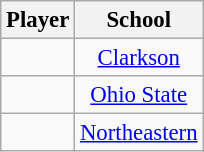<table class="wikitable sortable" style="font-size: 95%;text-align: center;">
<tr>
<th>Player</th>
<th>School</th>
</tr>
<tr>
<td><strong></strong></td>
<td><a href='#'>Clarkson</a></td>
</tr>
<tr>
<td></td>
<td><a href='#'>Ohio State</a></td>
</tr>
<tr>
<td></td>
<td><a href='#'>Northeastern</a></td>
</tr>
</table>
